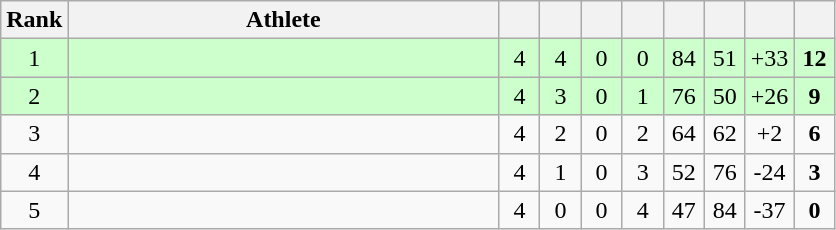<table class=wikitable style="text-align:center">
<tr>
<th width=20>Rank</th>
<th width=280>Athlete</th>
<th width=20></th>
<th width=20></th>
<th width=20></th>
<th width=20></th>
<th width=20></th>
<th width=20></th>
<th width=20></th>
<th width=20></th>
</tr>
<tr bgcolor="#ccffcc">
<td>1</td>
<td align=left></td>
<td>4</td>
<td>4</td>
<td>0</td>
<td>0</td>
<td>84</td>
<td>51</td>
<td>+33</td>
<td><strong>12</strong></td>
</tr>
<tr bgcolor="#ccffcc">
<td>2</td>
<td align=left></td>
<td>4</td>
<td>3</td>
<td>0</td>
<td>1</td>
<td>76</td>
<td>50</td>
<td>+26</td>
<td><strong>9</strong></td>
</tr>
<tr>
<td>3</td>
<td align=left></td>
<td>4</td>
<td>2</td>
<td>0</td>
<td>2</td>
<td>64</td>
<td>62</td>
<td>+2</td>
<td><strong>6</strong></td>
</tr>
<tr>
<td>4</td>
<td align=left></td>
<td>4</td>
<td>1</td>
<td>0</td>
<td>3</td>
<td>52</td>
<td>76</td>
<td>-24</td>
<td><strong>3</strong></td>
</tr>
<tr>
<td>5</td>
<td align=left></td>
<td>4</td>
<td>0</td>
<td>0</td>
<td>4</td>
<td>47</td>
<td>84</td>
<td>-37</td>
<td><strong>0</strong></td>
</tr>
</table>
